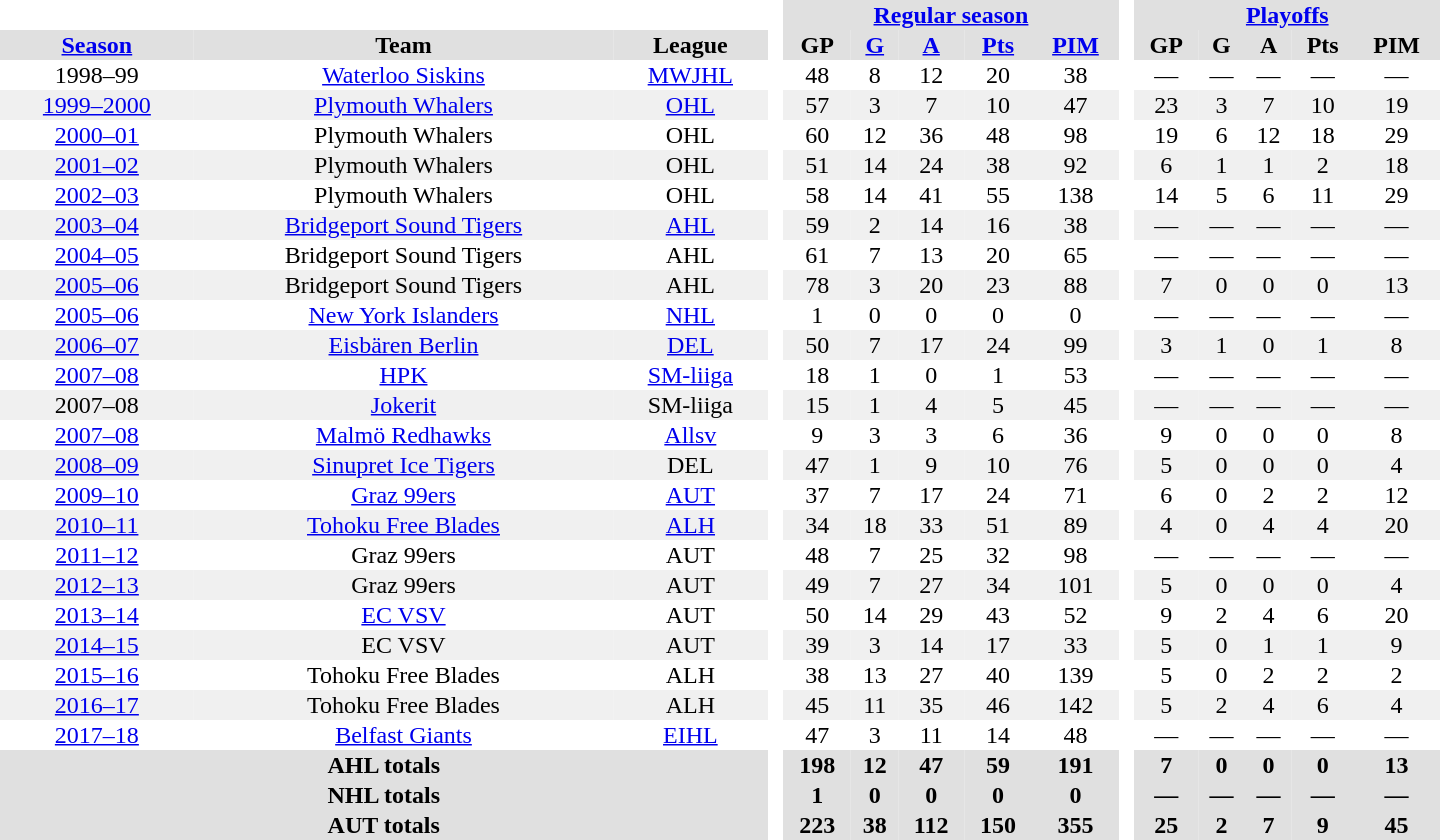<table border="0" cellpadding="1" cellspacing="0" style="text-align:center; width:60em;">
<tr style="background:#e0e0e0;">
<th colspan="3"  bgcolor="#ffffff"> </th>
<th rowspan="99" bgcolor="#ffffff"> </th>
<th colspan="5"><a href='#'>Regular season</a></th>
<th rowspan="99" bgcolor="#ffffff"> </th>
<th colspan="5"><a href='#'>Playoffs</a></th>
</tr>
<tr style="background:#e0e0e0;">
<th><a href='#'>Season</a></th>
<th>Team</th>
<th>League</th>
<th>GP</th>
<th><a href='#'>G</a></th>
<th><a href='#'>A</a></th>
<th><a href='#'>Pts</a></th>
<th><a href='#'>PIM</a></th>
<th>GP</th>
<th>G</th>
<th>A</th>
<th>Pts</th>
<th>PIM</th>
</tr>
<tr>
<td>1998–99</td>
<td><a href='#'>Waterloo Siskins</a></td>
<td><a href='#'>MWJHL</a></td>
<td>48</td>
<td>8</td>
<td>12</td>
<td>20</td>
<td>38</td>
<td>—</td>
<td>—</td>
<td>—</td>
<td>—</td>
<td>—</td>
</tr>
<tr bgcolor="#f0f0f0">
<td><a href='#'>1999–2000</a></td>
<td><a href='#'>Plymouth Whalers</a></td>
<td><a href='#'>OHL</a></td>
<td>57</td>
<td>3</td>
<td>7</td>
<td>10</td>
<td>47</td>
<td>23</td>
<td>3</td>
<td>7</td>
<td>10</td>
<td>19</td>
</tr>
<tr>
<td><a href='#'>2000–01</a></td>
<td>Plymouth Whalers</td>
<td>OHL</td>
<td>60</td>
<td>12</td>
<td>36</td>
<td>48</td>
<td>98</td>
<td>19</td>
<td>6</td>
<td>12</td>
<td>18</td>
<td>29</td>
</tr>
<tr bgcolor="#f0f0f0">
<td><a href='#'>2001–02</a></td>
<td>Plymouth Whalers</td>
<td>OHL</td>
<td>51</td>
<td>14</td>
<td>24</td>
<td>38</td>
<td>92</td>
<td>6</td>
<td>1</td>
<td>1</td>
<td>2</td>
<td>18</td>
</tr>
<tr>
<td><a href='#'>2002–03</a></td>
<td>Plymouth Whalers</td>
<td>OHL</td>
<td>58</td>
<td>14</td>
<td>41</td>
<td>55</td>
<td>138</td>
<td>14</td>
<td>5</td>
<td>6</td>
<td>11</td>
<td>29</td>
</tr>
<tr bgcolor="#f0f0f0">
<td><a href='#'>2003–04</a></td>
<td><a href='#'>Bridgeport Sound Tigers</a></td>
<td><a href='#'>AHL</a></td>
<td>59</td>
<td>2</td>
<td>14</td>
<td>16</td>
<td>38</td>
<td>—</td>
<td>—</td>
<td>—</td>
<td>—</td>
<td>—</td>
</tr>
<tr>
<td><a href='#'>2004–05</a></td>
<td>Bridgeport Sound Tigers</td>
<td>AHL</td>
<td>61</td>
<td>7</td>
<td>13</td>
<td>20</td>
<td>65</td>
<td>—</td>
<td>—</td>
<td>—</td>
<td>—</td>
<td>—</td>
</tr>
<tr bgcolor="#f0f0f0">
<td><a href='#'>2005–06</a></td>
<td>Bridgeport Sound Tigers</td>
<td>AHL</td>
<td>78</td>
<td>3</td>
<td>20</td>
<td>23</td>
<td>88</td>
<td>7</td>
<td>0</td>
<td>0</td>
<td>0</td>
<td>13</td>
</tr>
<tr>
<td><a href='#'>2005–06</a></td>
<td><a href='#'>New York Islanders</a></td>
<td><a href='#'>NHL</a></td>
<td>1</td>
<td>0</td>
<td>0</td>
<td>0</td>
<td>0</td>
<td>—</td>
<td>—</td>
<td>—</td>
<td>—</td>
<td>—</td>
</tr>
<tr bgcolor="#f0f0f0">
<td><a href='#'>2006–07</a></td>
<td><a href='#'>Eisbären Berlin</a></td>
<td><a href='#'>DEL</a></td>
<td>50</td>
<td>7</td>
<td>17</td>
<td>24</td>
<td>99</td>
<td>3</td>
<td>1</td>
<td>0</td>
<td>1</td>
<td>8</td>
</tr>
<tr>
<td><a href='#'>2007–08</a></td>
<td><a href='#'>HPK</a></td>
<td><a href='#'>SM-liiga</a></td>
<td>18</td>
<td>1</td>
<td>0</td>
<td>1</td>
<td>53</td>
<td>—</td>
<td>—</td>
<td>—</td>
<td>—</td>
<td>—</td>
</tr>
<tr bgcolor="#f0f0f0">
<td>2007–08</td>
<td><a href='#'>Jokerit</a></td>
<td>SM-liiga</td>
<td>15</td>
<td>1</td>
<td>4</td>
<td>5</td>
<td>45</td>
<td>—</td>
<td>—</td>
<td>—</td>
<td>—</td>
<td>—</td>
</tr>
<tr>
<td><a href='#'>2007–08</a></td>
<td><a href='#'>Malmö Redhawks</a></td>
<td><a href='#'>Allsv</a></td>
<td>9</td>
<td>3</td>
<td>3</td>
<td>6</td>
<td>36</td>
<td>9</td>
<td>0</td>
<td>0</td>
<td>0</td>
<td>8</td>
</tr>
<tr bgcolor="#f0f0f0">
<td><a href='#'>2008–09</a></td>
<td><a href='#'>Sinupret Ice Tigers</a></td>
<td>DEL</td>
<td>47</td>
<td>1</td>
<td>9</td>
<td>10</td>
<td>76</td>
<td>5</td>
<td>0</td>
<td>0</td>
<td>0</td>
<td>4</td>
</tr>
<tr>
<td><a href='#'>2009–10</a></td>
<td><a href='#'>Graz 99ers</a></td>
<td><a href='#'>AUT</a></td>
<td>37</td>
<td>7</td>
<td>17</td>
<td>24</td>
<td>71</td>
<td>6</td>
<td>0</td>
<td>2</td>
<td>2</td>
<td>12</td>
</tr>
<tr bgcolor="#f0f0f0">
<td><a href='#'>2010–11</a></td>
<td><a href='#'>Tohoku Free Blades</a></td>
<td><a href='#'>ALH</a></td>
<td>34</td>
<td>18</td>
<td>33</td>
<td>51</td>
<td>89</td>
<td>4</td>
<td>0</td>
<td>4</td>
<td>4</td>
<td>20</td>
</tr>
<tr>
<td><a href='#'>2011–12</a></td>
<td>Graz 99ers</td>
<td>AUT</td>
<td>48</td>
<td>7</td>
<td>25</td>
<td>32</td>
<td>98</td>
<td>—</td>
<td>—</td>
<td>—</td>
<td>—</td>
<td>—</td>
</tr>
<tr bgcolor="#f0f0f0">
<td><a href='#'>2012–13</a></td>
<td>Graz 99ers</td>
<td>AUT</td>
<td>49</td>
<td>7</td>
<td>27</td>
<td>34</td>
<td>101</td>
<td>5</td>
<td>0</td>
<td>0</td>
<td>0</td>
<td>4</td>
</tr>
<tr>
<td><a href='#'>2013–14</a></td>
<td><a href='#'>EC VSV</a></td>
<td>AUT</td>
<td>50</td>
<td>14</td>
<td>29</td>
<td>43</td>
<td>52</td>
<td>9</td>
<td>2</td>
<td>4</td>
<td>6</td>
<td>20</td>
</tr>
<tr bgcolor="#f0f0f0">
<td><a href='#'>2014–15</a></td>
<td>EC VSV</td>
<td>AUT</td>
<td>39</td>
<td>3</td>
<td>14</td>
<td>17</td>
<td>33</td>
<td>5</td>
<td>0</td>
<td>1</td>
<td>1</td>
<td>9</td>
</tr>
<tr>
<td><a href='#'>2015–16</a></td>
<td>Tohoku Free Blades</td>
<td>ALH</td>
<td>38</td>
<td>13</td>
<td>27</td>
<td>40</td>
<td>139</td>
<td>5</td>
<td>0</td>
<td>2</td>
<td>2</td>
<td>2</td>
</tr>
<tr bgcolor="#f0f0f0">
<td><a href='#'>2016–17</a></td>
<td>Tohoku Free Blades</td>
<td>ALH</td>
<td>45</td>
<td>11</td>
<td>35</td>
<td>46</td>
<td>142</td>
<td>5</td>
<td>2</td>
<td>4</td>
<td>6</td>
<td>4</td>
</tr>
<tr>
<td><a href='#'>2017–18</a></td>
<td><a href='#'>Belfast Giants</a></td>
<td><a href='#'>EIHL</a></td>
<td>47</td>
<td>3</td>
<td>11</td>
<td>14</td>
<td>48</td>
<td>—</td>
<td>—</td>
<td>—</td>
<td>—</td>
<td>—</td>
</tr>
<tr bgcolor="#e0e0e0">
<th colspan="3">AHL totals</th>
<th>198</th>
<th>12</th>
<th>47</th>
<th>59</th>
<th>191</th>
<th>7</th>
<th>0</th>
<th>0</th>
<th>0</th>
<th>13</th>
</tr>
<tr bgcolor="#e0e0e0">
<th colspan="3">NHL totals</th>
<th>1</th>
<th>0</th>
<th>0</th>
<th>0</th>
<th>0</th>
<th>—</th>
<th>—</th>
<th>—</th>
<th>—</th>
<th>—</th>
</tr>
<tr bgcolor="#e0e0e0">
<th colspan="3">AUT totals</th>
<th>223</th>
<th>38</th>
<th>112</th>
<th>150</th>
<th>355</th>
<th>25</th>
<th>2</th>
<th>7</th>
<th>9</th>
<th>45</th>
</tr>
</table>
